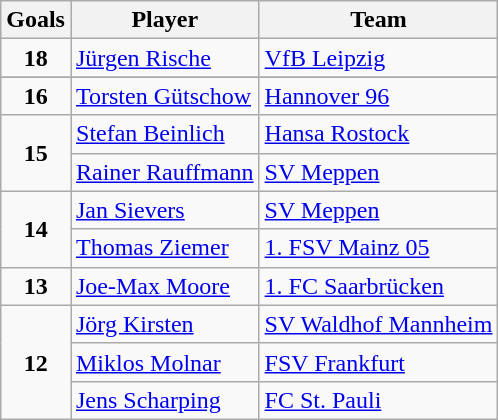<table class="wikitable">
<tr>
<th>Goals</th>
<th>Player</th>
<th>Team</th>
</tr>
<tr>
<td rowspan="1" align=center><strong>18</strong></td>
<td> <a href='#'>Jürgen Rische</a></td>
<td><a href='#'>VfB Leipzig</a></td>
</tr>
<tr>
</tr>
<tr>
<td rowspan="1" align=center><strong>16</strong></td>
<td> <a href='#'>Torsten Gütschow</a></td>
<td><a href='#'>Hannover 96</a></td>
</tr>
<tr>
<td rowspan="2" align=center><strong>15</strong></td>
<td> <a href='#'>Stefan Beinlich</a></td>
<td><a href='#'>Hansa Rostock</a></td>
</tr>
<tr>
<td> <a href='#'>Rainer Rauffmann</a></td>
<td><a href='#'>SV Meppen</a></td>
</tr>
<tr>
<td rowspan="2" align=center><strong>14</strong></td>
<td> <a href='#'>Jan Sievers</a></td>
<td><a href='#'>SV Meppen</a></td>
</tr>
<tr>
<td> <a href='#'>Thomas Ziemer</a></td>
<td><a href='#'>1. FSV Mainz 05</a></td>
</tr>
<tr>
<td rowspan="1" align=center><strong>13</strong></td>
<td> <a href='#'>Joe-Max Moore</a></td>
<td><a href='#'>1. FC Saarbrücken</a></td>
</tr>
<tr>
<td rowspan="3" align=center><strong>12</strong></td>
<td> <a href='#'>Jörg Kirsten</a></td>
<td><a href='#'>SV Waldhof Mannheim</a></td>
</tr>
<tr>
<td> <a href='#'>Miklos Molnar</a></td>
<td><a href='#'>FSV Frankfurt</a></td>
</tr>
<tr>
<td> <a href='#'>Jens Scharping</a></td>
<td><a href='#'>FC St. Pauli</a></td>
</tr>
</table>
